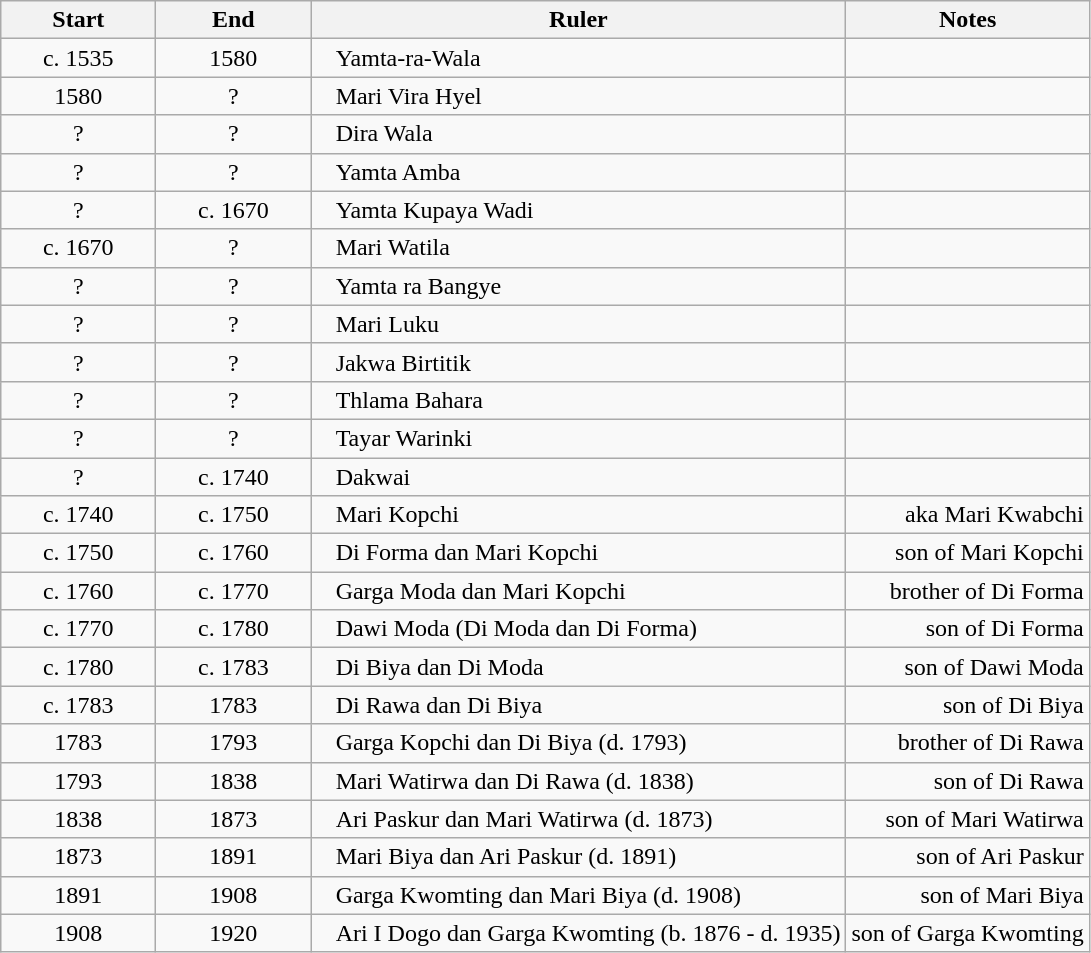<table class=wikitable style="text-align:right;">
<tr>
<th style="width:6em;">Start</th>
<th style="width:6em;">End</th>
<th>Ruler</th>
<th>Notes</th>
</tr>
<tr>
<td align=center>c. 1535</td>
<td align=center>1580</td>
<td style="text-align:left;padding-left:1em;">Yamta-ra-Wala</td>
<td></td>
</tr>
<tr>
<td align=center>1580</td>
<td align=center>?</td>
<td style="text-align:left;padding-left:1em;">Mari Vira Hyel</td>
<td></td>
</tr>
<tr>
<td align=center>?</td>
<td align=center>?</td>
<td style="text-align:left;padding-left:1em;">Dira Wala</td>
<td></td>
</tr>
<tr>
<td align=center>?</td>
<td align=center>?</td>
<td style="text-align:left;padding-left:1em;">Yamta Amba</td>
<td></td>
</tr>
<tr>
<td align=center>?</td>
<td align=center>c. 1670</td>
<td style="text-align:left;padding-left:1em;">Yamta Kupaya Wadi</td>
<td></td>
</tr>
<tr>
<td align=center>c. 1670</td>
<td align=center>?</td>
<td style="text-align:left;padding-left:1em;">Mari Watila</td>
<td></td>
</tr>
<tr>
<td align=center>?</td>
<td align=center>?</td>
<td style="text-align:left;padding-left:1em;">Yamta ra Bangye</td>
<td></td>
</tr>
<tr>
<td align=center>?</td>
<td align=center>?</td>
<td style="text-align:left;padding-left:1em;">Mari Luku</td>
<td></td>
</tr>
<tr>
<td align=center>?</td>
<td align=center>?</td>
<td style="text-align:left;padding-left:1em;">Jakwa Birtitik</td>
<td></td>
</tr>
<tr>
<td align=center>?</td>
<td align=center>?</td>
<td style="text-align:left;padding-left:1em;">Thlama Bahara</td>
<td></td>
</tr>
<tr>
<td align=center>?</td>
<td align=center>?</td>
<td style="text-align:left;padding-left:1em;">Tayar Warinki</td>
<td></td>
</tr>
<tr>
<td align=center>?</td>
<td align=center>c. 1740</td>
<td style="text-align:left;padding-left:1em;">Dakwai</td>
<td></td>
</tr>
<tr>
<td align=center>c. 1740</td>
<td align=center>c. 1750</td>
<td style="text-align:left;padding-left:1em;">Mari Kopchi</td>
<td>aka Mari Kwabchi</td>
</tr>
<tr>
<td align=center>c. 1750</td>
<td align=center>c. 1760</td>
<td style="text-align:left;padding-left:1em;">Di Forma dan Mari Kopchi</td>
<td>son of Mari Kopchi</td>
</tr>
<tr>
<td align=center>c. 1760</td>
<td align=center>c. 1770</td>
<td style="text-align:left;padding-left:1em;">Garga Moda dan Mari Kopchi</td>
<td>brother of Di Forma</td>
</tr>
<tr>
<td align=center>c. 1770</td>
<td align=center>c. 1780</td>
<td style="text-align:left;padding-left:1em;">Dawi Moda (Di Moda dan Di Forma)</td>
<td>son of Di Forma</td>
</tr>
<tr>
<td align=center>c. 1780</td>
<td align=center>c. 1783</td>
<td style="text-align:left;padding-left:1em;">Di Biya dan Di Moda</td>
<td>son of Dawi Moda</td>
</tr>
<tr>
<td align=center>c. 1783</td>
<td align=center>1783</td>
<td style="text-align:left;padding-left:1em;">Di Rawa dan Di Biya</td>
<td>son of Di Biya</td>
</tr>
<tr>
<td align=center>1783</td>
<td align=center>1793</td>
<td style="text-align:left;padding-left:1em;">Garga Kopchi dan Di Biya (d. 1793)</td>
<td>brother of Di Rawa</td>
</tr>
<tr>
<td align=center>1793</td>
<td align=center>1838</td>
<td style="text-align:left;padding-left:1em;">Mari Watirwa dan Di Rawa (d. 1838)</td>
<td>son of Di Rawa</td>
</tr>
<tr>
<td align=center>1838</td>
<td align=center>1873</td>
<td style="text-align:left;padding-left:1em;">Ari Paskur dan Mari Watirwa (d. 1873)</td>
<td>son of Mari Watirwa</td>
</tr>
<tr>
<td align=center>1873</td>
<td align=center>1891</td>
<td style="text-align:left;padding-left:1em;">Mari Biya dan Ari Paskur (d. 1891)</td>
<td>son of Ari Paskur</td>
</tr>
<tr>
<td align=center>1891</td>
<td align=center>1908</td>
<td style="text-align:left;padding-left:1em;">Garga Kwomting dan Mari Biya (d. 1908)</td>
<td>son of Mari Biya</td>
</tr>
<tr>
<td align=center>1908</td>
<td align=center>1920</td>
<td style="text-align:left;padding-left:1em;">Ari I Dogo dan Garga Kwomting (b. 1876 - d. 1935)</td>
<td>son of Garga Kwomting</td>
</tr>
</table>
